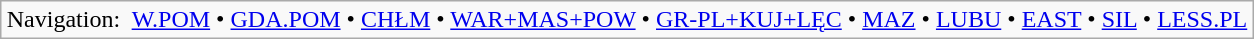<table class="wikitable"  style="margin:auto;">
<tr>
<td>Navigation:  <a href='#'>W.POM</a> • <a href='#'>GDA.POM</a> • <a href='#'>CHŁM</a> • <a href='#'>WAR+MAS+POW</a> • <a href='#'>GR-PL+KUJ+LĘC</a> • <a href='#'>MAZ</a> • <a href='#'>LUBU</a> • <a href='#'>EAST</a> • <a href='#'>SIL</a> • <a href='#'>LESS.PL</a></td>
</tr>
</table>
